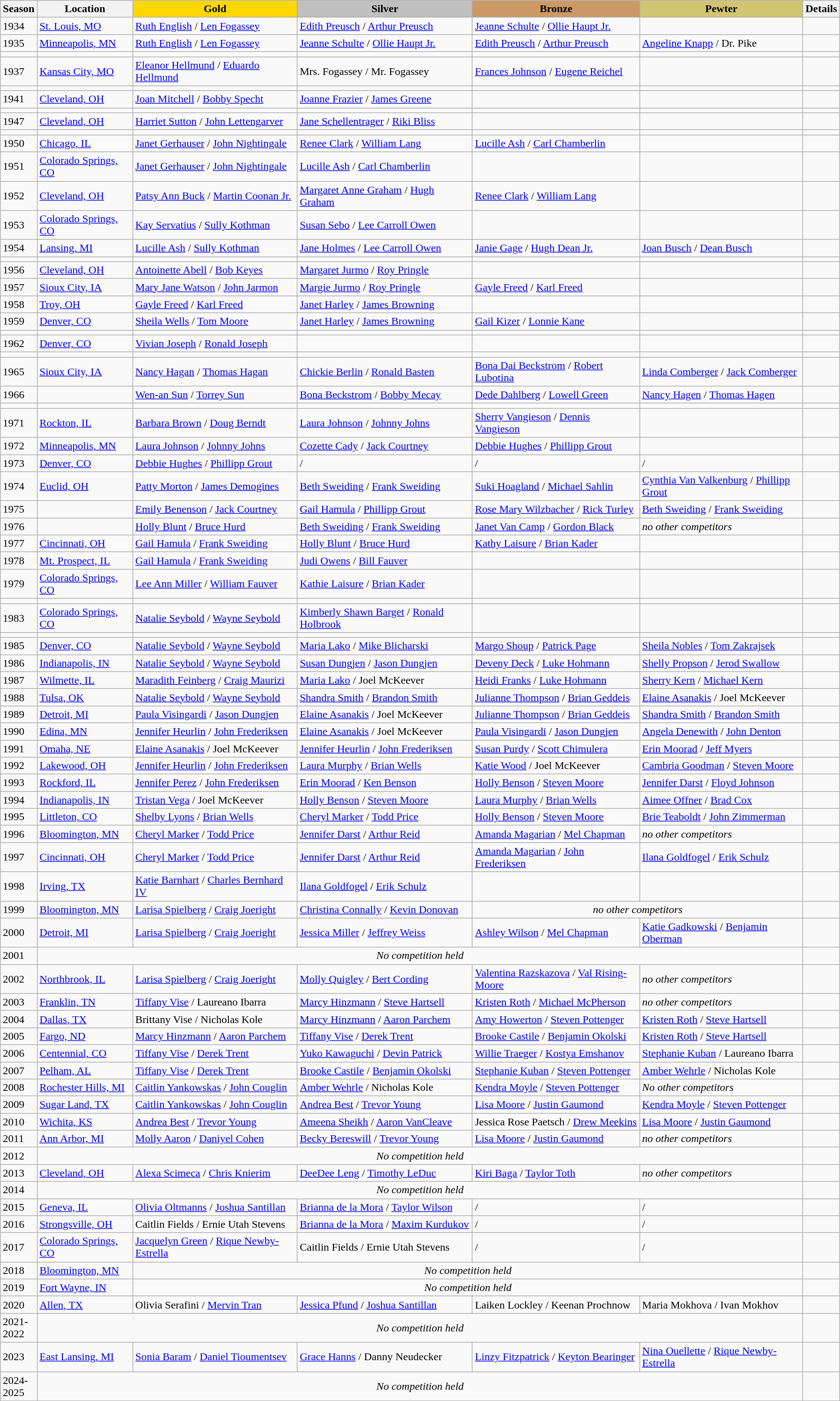<table class="wikitable">
<tr>
<th>Season</th>
<th>Location</th>
<td align=center bgcolor=gold><strong>Gold</strong></td>
<td align=center bgcolor=silver><strong>Silver</strong></td>
<td align=center bgcolor=cc9966><strong>Bronze</strong></td>
<td align=center bgcolor=d1c571><strong>Pewter</strong></td>
<th>Details</th>
</tr>
<tr>
<td>1934</td>
<td><a href='#'>St. Louis, MO</a></td>
<td><a href='#'>Ruth English</a> / <a href='#'>Len Fogassey</a></td>
<td><a href='#'>Edith Preusch</a> / <a href='#'>Arthur Preusch</a></td>
<td><a href='#'>Jeanne Schulte</a> / <a href='#'>Ollie Haupt Jr.</a></td>
<td></td>
<td></td>
</tr>
<tr>
<td>1935</td>
<td><a href='#'>Minneapolis, MN</a></td>
<td><a href='#'>Ruth English</a> / <a href='#'>Len Fogassey</a></td>
<td><a href='#'>Jeanne Schulte</a> / <a href='#'>Ollie Haupt Jr.</a></td>
<td><a href='#'>Edith Preusch</a> / <a href='#'>Arthur Preusch</a></td>
<td><a href='#'>Angeline Knapp</a> / Dr. Pike</td>
<td></td>
</tr>
<tr>
<td></td>
<td></td>
<td></td>
<td></td>
<td></td>
<td></td>
</tr>
<tr>
<td>1937</td>
<td><a href='#'>Kansas City, MO</a></td>
<td><a href='#'>Eleanor Hellmund</a> / <a href='#'>Eduardo Hellmund</a></td>
<td>Mrs. Fogassey / Mr. Fogassey</td>
<td><a href='#'>Frances Johnson</a> / <a href='#'>Eugene Reichel</a></td>
<td></td>
<td></td>
</tr>
<tr>
<td></td>
<td></td>
<td></td>
<td></td>
<td></td>
<td></td>
</tr>
<tr>
<td>1941</td>
<td><a href='#'>Cleveland, OH</a></td>
<td><a href='#'>Joan Mitchell</a> / <a href='#'>Bobby Specht</a></td>
<td><a href='#'>Joanne Frazier</a> / <a href='#'>James Greene</a></td>
<td></td>
<td></td>
<td></td>
</tr>
<tr>
<td></td>
<td></td>
<td></td>
<td></td>
<td></td>
<td></td>
</tr>
<tr>
<td>1947</td>
<td><a href='#'>Cleveland, OH</a></td>
<td><a href='#'>Harriet Sutton</a> / <a href='#'>John Lettengarver</a></td>
<td><a href='#'>Jane Schellentrager</a> / <a href='#'>Riki Bliss</a></td>
<td></td>
<td></td>
<td></td>
</tr>
<tr>
<td></td>
<td></td>
<td></td>
<td></td>
<td></td>
<td></td>
</tr>
<tr>
<td>1950</td>
<td><a href='#'>Chicago, IL</a></td>
<td><a href='#'>Janet Gerhauser</a> / <a href='#'>John Nightingale</a></td>
<td><a href='#'>Renee Clark</a> / <a href='#'>William Lang</a></td>
<td><a href='#'>Lucille Ash</a> / <a href='#'>Carl Chamberlin</a></td>
<td></td>
<td></td>
</tr>
<tr>
<td>1951</td>
<td><a href='#'>Colorado Springs, CO</a></td>
<td><a href='#'>Janet Gerhauser</a> / <a href='#'>John Nightingale</a></td>
<td><a href='#'>Lucille Ash</a> / <a href='#'>Carl Chamberlin</a></td>
<td></td>
<td></td>
<td></td>
</tr>
<tr>
<td>1952</td>
<td><a href='#'>Cleveland, OH</a></td>
<td><a href='#'>Patsy Ann Buck</a> / <a href='#'>Martin Coonan Jr.</a></td>
<td><a href='#'>Margaret Anne Graham</a> / <a href='#'>Hugh Graham</a></td>
<td><a href='#'>Renee Clark</a> / <a href='#'>William Lang</a></td>
<td></td>
<td></td>
</tr>
<tr>
<td>1953</td>
<td><a href='#'>Colorado Springs, CO</a></td>
<td><a href='#'>Kay Servatius</a> / <a href='#'>Sully Kothman</a></td>
<td><a href='#'>Susan Sebo</a> / <a href='#'>Lee Carroll Owen</a></td>
<td></td>
<td></td>
<td></td>
</tr>
<tr>
<td>1954</td>
<td><a href='#'>Lansing, MI</a></td>
<td><a href='#'>Lucille Ash</a> / <a href='#'>Sully Kothman</a></td>
<td><a href='#'>Jane Holmes</a> / <a href='#'>Lee Carroll Owen</a></td>
<td><a href='#'>Janie Gage</a> / <a href='#'>Hugh Dean Jr.</a></td>
<td><a href='#'>Joan Busch</a> / <a href='#'>Dean Busch</a></td>
<td></td>
</tr>
<tr>
<td></td>
<td></td>
<td></td>
<td></td>
<td></td>
<td></td>
</tr>
<tr>
<td>1956</td>
<td><a href='#'>Cleveland, OH</a></td>
<td><a href='#'>Antoinette Abell</a> / <a href='#'>Bob Keyes</a></td>
<td><a href='#'>Margaret Jurmo</a> / <a href='#'>Roy Pringle</a></td>
<td></td>
<td></td>
<td></td>
</tr>
<tr>
<td>1957</td>
<td><a href='#'>Sioux City, IA</a></td>
<td><a href='#'>Mary Jane Watson</a> / <a href='#'>John Jarmon</a></td>
<td><a href='#'>Margie Jurmo</a> / <a href='#'>Roy Pringle</a></td>
<td><a href='#'>Gayle Freed</a> / <a href='#'>Karl Freed</a></td>
<td></td>
<td></td>
</tr>
<tr>
<td>1958</td>
<td><a href='#'>Troy, OH</a></td>
<td><a href='#'>Gayle Freed</a> / <a href='#'>Karl Freed</a></td>
<td><a href='#'>Janet Harley</a> / <a href='#'>James Browning</a></td>
<td></td>
<td></td>
<td></td>
</tr>
<tr>
<td>1959</td>
<td><a href='#'>Denver, CO</a></td>
<td><a href='#'>Sheila Wells</a> / <a href='#'>Tom Moore</a></td>
<td><a href='#'>Janet Harley</a> / <a href='#'>James Browning</a></td>
<td><a href='#'>Gail Kizer</a> / <a href='#'>Lonnie Kane</a></td>
<td></td>
<td></td>
</tr>
<tr>
<td></td>
<td></td>
<td></td>
<td></td>
<td></td>
<td></td>
</tr>
<tr>
<td>1962</td>
<td><a href='#'>Denver, CO</a></td>
<td><a href='#'>Vivian Joseph</a> / <a href='#'>Ronald Joseph</a></td>
<td></td>
<td></td>
<td></td>
<td></td>
</tr>
<tr>
<td></td>
<td></td>
<td></td>
<td></td>
<td></td>
<td></td>
</tr>
<tr>
<td>1965</td>
<td><a href='#'>Sioux City, IA</a></td>
<td><a href='#'>Nancy Hagan</a> / <a href='#'>Thomas Hagan</a></td>
<td><a href='#'>Chickie Berlin</a> / <a href='#'>Ronald Basten</a></td>
<td><a href='#'>Bona Dai Beckstrom</a> / <a href='#'>Robert Lubotina</a></td>
<td><a href='#'>Linda Comberger</a> / <a href='#'>Jack Comberger</a></td>
<td></td>
</tr>
<tr>
<td>1966</td>
<td></td>
<td><a href='#'>Wen-an Sun</a> / <a href='#'>Torrey Sun</a></td>
<td><a href='#'>Bona Beckstrom</a> / <a href='#'>Bobby Mecay</a></td>
<td><a href='#'>Dede Dahlberg</a> / <a href='#'>Lowell Green</a></td>
<td><a href='#'>Nancy Hagen</a> / <a href='#'>Thomas Hagen</a></td>
<td></td>
</tr>
<tr>
<td></td>
<td></td>
<td></td>
<td></td>
<td></td>
<td></td>
</tr>
<tr>
<td>1971</td>
<td><a href='#'>Rockton, IL</a></td>
<td><a href='#'>Barbara Brown</a> / <a href='#'>Doug Berndt</a></td>
<td><a href='#'>Laura Johnson</a> / <a href='#'>Johnny Johns</a></td>
<td><a href='#'>Sherry Vangieson</a> / <a href='#'>Dennis Vangieson</a></td>
<td></td>
<td></td>
</tr>
<tr>
<td>1972</td>
<td><a href='#'>Minneapolis, MN</a></td>
<td><a href='#'>Laura Johnson</a> / <a href='#'>Johnny Johns</a></td>
<td><a href='#'>Cozette Cady</a> / <a href='#'>Jack Courtney</a></td>
<td><a href='#'>Debbie Hughes</a> / <a href='#'>Phillipp Grout</a></td>
<td></td>
<td></td>
</tr>
<tr>
<td>1973</td>
<td><a href='#'>Denver, CO</a></td>
<td><a href='#'>Debbie Hughes</a> / <a href='#'>Phillipp Grout</a></td>
<td>/</td>
<td>/</td>
<td>/</td>
<td></td>
</tr>
<tr>
<td>1974</td>
<td><a href='#'>Euclid, OH</a></td>
<td><a href='#'>Patty Morton</a> / <a href='#'>James Demogines</a></td>
<td><a href='#'>Beth Sweiding</a> / <a href='#'>Frank Sweiding</a></td>
<td><a href='#'>Suki Hoagland</a> / <a href='#'>Michael Sahlin</a></td>
<td><a href='#'>Cynthia Van Valkenburg</a> / <a href='#'>Phillipp Grout</a></td>
<td></td>
</tr>
<tr>
<td>1975</td>
<td></td>
<td><a href='#'>Emily Benenson</a> / <a href='#'>Jack Courtney</a></td>
<td><a href='#'>Gail Hamula</a> / <a href='#'>Phillipp Grout</a></td>
<td><a href='#'>Rose Mary Wilzbacher</a> / <a href='#'>Rick Turley</a></td>
<td><a href='#'>Beth Sweiding</a> / <a href='#'>Frank Sweiding</a></td>
<td></td>
</tr>
<tr>
<td>1976</td>
<td></td>
<td><a href='#'>Holly Blunt</a> / <a href='#'>Bruce Hurd</a></td>
<td><a href='#'>Beth Sweiding</a> / <a href='#'>Frank Sweiding</a></td>
<td><a href='#'>Janet Van Camp</a> / <a href='#'>Gordon Black</a></td>
<td><em>no other competitors</em></td>
<td></td>
</tr>
<tr>
<td>1977</td>
<td><a href='#'>Cincinnati, OH</a></td>
<td><a href='#'>Gail Hamula</a> / <a href='#'>Frank Sweiding</a></td>
<td><a href='#'>Holly Blunt</a> / <a href='#'>Bruce Hurd</a></td>
<td><a href='#'>Kathy Laisure</a> / <a href='#'>Brian Kader</a></td>
<td></td>
<td></td>
</tr>
<tr>
<td>1978</td>
<td><a href='#'>Mt. Prospect, IL</a></td>
<td><a href='#'>Gail Hamula</a> / <a href='#'>Frank Sweiding</a></td>
<td><a href='#'>Judi Owens</a> / <a href='#'>Bill Fauver</a></td>
<td></td>
<td></td>
<td></td>
</tr>
<tr>
<td>1979</td>
<td><a href='#'>Colorado Springs, CO</a></td>
<td><a href='#'>Lee Ann Miller</a> / <a href='#'>William Fauver</a></td>
<td><a href='#'>Kathie Laisure</a> / <a href='#'>Brian Kader</a></td>
<td></td>
<td></td>
<td></td>
</tr>
<tr>
<td></td>
<td></td>
<td></td>
<td></td>
<td></td>
<td></td>
</tr>
<tr>
<td>1983</td>
<td><a href='#'>Colorado Springs, CO</a></td>
<td><a href='#'>Natalie Seybold</a> / <a href='#'>Wayne Seybold</a></td>
<td><a href='#'>Kimberly Shawn Barget</a> / <a href='#'>Ronald Holbrook</a></td>
<td></td>
<td></td>
<td></td>
</tr>
<tr>
<td></td>
<td></td>
<td></td>
<td></td>
<td></td>
<td></td>
</tr>
<tr>
<td>1985</td>
<td><a href='#'>Denver, CO</a></td>
<td><a href='#'>Natalie Seybold</a> / <a href='#'>Wayne Seybold</a></td>
<td><a href='#'>Maria Lako</a> / <a href='#'>Mike Blicharski</a></td>
<td><a href='#'>Margo Shoup</a> / <a href='#'>Patrick Page</a></td>
<td><a href='#'>Sheila Nobles</a> / <a href='#'>Tom Zakrajsek</a></td>
<td></td>
</tr>
<tr>
<td>1986</td>
<td><a href='#'>Indianapolis, IN</a></td>
<td><a href='#'>Natalie Seybold</a> / <a href='#'>Wayne Seybold</a></td>
<td><a href='#'>Susan Dungjen</a> / <a href='#'>Jason Dungjen</a></td>
<td><a href='#'>Deveny Deck</a> / <a href='#'>Luke Hohmann</a></td>
<td><a href='#'>Shelly Propson</a> / <a href='#'>Jerod Swallow</a></td>
<td></td>
</tr>
<tr>
<td>1987</td>
<td><a href='#'>Wilmette, IL</a></td>
<td><a href='#'>Maradith Feinberg</a> / <a href='#'>Craig Maurizi</a></td>
<td><a href='#'>Maria Lako</a> / Joel McKeever</td>
<td><a href='#'>Heidi Franks</a> / <a href='#'>Luke Hohmann</a></td>
<td><a href='#'>Sherry Kern</a> / <a href='#'>Michael Kern</a></td>
<td></td>
</tr>
<tr>
<td>1988</td>
<td><a href='#'>Tulsa, OK</a></td>
<td><a href='#'>Natalie Seybold</a> / <a href='#'>Wayne Seybold</a></td>
<td><a href='#'>Shandra Smith</a> / <a href='#'>Brandon Smith</a></td>
<td><a href='#'>Julianne Thompson</a> / <a href='#'>Brian Geddeis</a></td>
<td><a href='#'>Elaine Asanakis</a> / Joel McKeever</td>
<td></td>
</tr>
<tr>
<td>1989</td>
<td><a href='#'>Detroit, MI</a></td>
<td><a href='#'>Paula Visingardi</a> / <a href='#'>Jason Dungjen</a></td>
<td><a href='#'>Elaine Asanakis</a> / Joel McKeever</td>
<td><a href='#'>Julianne Thompson</a> / <a href='#'>Brian Geddeis</a></td>
<td><a href='#'>Shandra Smith</a> / <a href='#'>Brandon Smith</a></td>
<td></td>
</tr>
<tr>
<td>1990</td>
<td><a href='#'>Edina, MN</a></td>
<td><a href='#'>Jennifer Heurlin</a> / <a href='#'>John Frederiksen</a></td>
<td><a href='#'>Elaine Asanakis</a> / Joel McKeever</td>
<td><a href='#'>Paula Visingardi</a> / <a href='#'>Jason Dungjen</a></td>
<td><a href='#'>Angela Denewith</a> / <a href='#'>John Denton</a></td>
<td></td>
</tr>
<tr>
<td>1991</td>
<td><a href='#'>Omaha, NE</a></td>
<td><a href='#'>Elaine Asanakis</a> / Joel McKeever</td>
<td><a href='#'>Jennifer Heurlin</a> / <a href='#'>John Frederiksen</a></td>
<td><a href='#'>Susan Purdy</a> / <a href='#'>Scott Chimulera</a></td>
<td><a href='#'>Erin Moorad</a> / <a href='#'>Jeff Myers</a></td>
<td></td>
</tr>
<tr>
<td>1992</td>
<td><a href='#'>Lakewood, OH</a></td>
<td><a href='#'>Jennifer Heurlin</a> / <a href='#'>John Frederiksen</a></td>
<td><a href='#'>Laura Murphy</a> / <a href='#'>Brian Wells</a></td>
<td><a href='#'>Katie Wood</a> / Joel McKeever</td>
<td><a href='#'>Cambria Goodman</a> / <a href='#'>Steven Moore</a></td>
<td></td>
</tr>
<tr>
<td>1993</td>
<td><a href='#'>Rockford, IL</a></td>
<td><a href='#'>Jennifer Perez</a> / <a href='#'>John Frederiksen</a></td>
<td><a href='#'>Erin Moorad</a> / <a href='#'>Ken Benson</a></td>
<td><a href='#'>Holly Benson</a> / <a href='#'>Steven Moore</a></td>
<td><a href='#'>Jennifer Darst</a> / <a href='#'>Floyd Johnson</a></td>
<td></td>
</tr>
<tr>
<td>1994</td>
<td><a href='#'>Indianapolis, IN</a></td>
<td><a href='#'>Tristan Vega</a> / Joel McKeever</td>
<td><a href='#'>Holly Benson</a> / <a href='#'>Steven Moore</a></td>
<td><a href='#'>Laura Murphy</a> / <a href='#'>Brian Wells</a></td>
<td><a href='#'>Aimee Offner</a> / <a href='#'>Brad Cox</a></td>
<td></td>
</tr>
<tr>
<td>1995</td>
<td><a href='#'>Littleton, CO</a></td>
<td><a href='#'>Shelby Lyons</a> / <a href='#'>Brian Wells</a></td>
<td><a href='#'>Cheryl Marker</a> / <a href='#'>Todd Price</a></td>
<td><a href='#'>Holly Benson</a> / <a href='#'>Steven Moore</a></td>
<td><a href='#'>Brie Teaboldt</a> / <a href='#'>John Zimmerman</a></td>
<td></td>
</tr>
<tr>
<td>1996</td>
<td><a href='#'>Bloomington, MN</a></td>
<td><a href='#'>Cheryl Marker</a> / <a href='#'>Todd Price</a></td>
<td><a href='#'>Jennifer Darst</a> / <a href='#'>Arthur Reid</a></td>
<td><a href='#'>Amanda Magarian</a> / <a href='#'>Mel Chapman</a></td>
<td><em>no other competitors</em></td>
<td></td>
</tr>
<tr>
<td>1997</td>
<td><a href='#'>Cincinnati, OH</a></td>
<td><a href='#'>Cheryl Marker</a> / <a href='#'>Todd Price</a></td>
<td><a href='#'>Jennifer Darst</a> / <a href='#'>Arthur Reid</a></td>
<td><a href='#'>Amanda Magarian</a> / <a href='#'>John Frederiksen</a></td>
<td><a href='#'>Ilana Goldfogel</a> / <a href='#'>Erik Schulz</a></td>
<td></td>
</tr>
<tr>
<td>1998</td>
<td><a href='#'>Irving, TX</a></td>
<td><a href='#'>Katie Barnhart</a> / <a href='#'>Charles Bernhard IV</a></td>
<td><a href='#'>Ilana Goldfogel</a> / <a href='#'>Erik Schulz</a></td>
<td></td>
<td></td>
<td></td>
</tr>
<tr>
<td>1999</td>
<td><a href='#'>Bloomington, MN</a></td>
<td><a href='#'>Larisa Spielberg</a> / <a href='#'>Craig Joeright</a></td>
<td><a href='#'>Christina Connally</a> / <a href='#'>Kevin Donovan</a></td>
<td colspan="2" style="text-align:center;"><em>no other competitors</em></td>
<td></td>
</tr>
<tr>
<td>2000</td>
<td><a href='#'>Detroit, MI</a></td>
<td><a href='#'>Larisa Spielberg</a> / <a href='#'>Craig Joeright</a></td>
<td><a href='#'>Jessica Miller</a> / <a href='#'>Jeffrey Weiss</a></td>
<td><a href='#'>Ashley Wilson</a> / <a href='#'>Mel Chapman</a></td>
<td><a href='#'>Katie Gadkowski</a> / <a href='#'>Benjamin Oberman</a></td>
<td></td>
</tr>
<tr>
<td>2001</td>
<td colspan="5" style="text-align:center;"><em>No competition held</em></td>
<td></td>
</tr>
<tr>
<td>2002</td>
<td><a href='#'>Northbrook, IL</a></td>
<td><a href='#'>Larisa Spielberg</a> / <a href='#'>Craig Joeright</a></td>
<td><a href='#'>Molly Quigley</a> / <a href='#'>Bert Cording</a></td>
<td><a href='#'>Valentina Razskazova</a> / <a href='#'>Val Rising-Moore</a></td>
<td><em>no other competitors</em></td>
<td></td>
</tr>
<tr>
<td>2003</td>
<td><a href='#'>Franklin, TN</a></td>
<td><a href='#'>Tiffany Vise</a> / Laureano Ibarra</td>
<td><a href='#'>Marcy Hinzmann</a> / <a href='#'>Steve Hartsell</a></td>
<td><a href='#'>Kristen Roth</a> / <a href='#'>Michael McPherson</a></td>
<td><em>no other competitors</em></td>
<td></td>
</tr>
<tr>
<td>2004</td>
<td><a href='#'>Dallas, TX</a></td>
<td>Brittany Vise / Nicholas Kole</td>
<td><a href='#'>Marcy Hinzmann</a> / <a href='#'>Aaron Parchem</a></td>
<td><a href='#'>Amy Howerton</a> / <a href='#'>Steven Pottenger</a></td>
<td><a href='#'>Kristen Roth</a> / <a href='#'>Steve Hartsell</a></td>
<td></td>
</tr>
<tr>
<td>2005</td>
<td><a href='#'>Fargo, ND</a></td>
<td><a href='#'>Marcy Hinzmann</a> / <a href='#'>Aaron Parchem</a></td>
<td><a href='#'>Tiffany Vise</a> / <a href='#'>Derek Trent</a></td>
<td><a href='#'>Brooke Castile</a> / <a href='#'>Benjamin Okolski</a></td>
<td><a href='#'>Kristen Roth</a> / <a href='#'>Steve Hartsell</a></td>
<td></td>
</tr>
<tr>
<td>2006</td>
<td><a href='#'>Centennial, CO</a></td>
<td><a href='#'>Tiffany Vise</a> / <a href='#'>Derek Trent</a></td>
<td><a href='#'>Yuko Kawaguchi</a> / <a href='#'>Devin Patrick</a></td>
<td><a href='#'>Willie Traeger</a> / <a href='#'>Kostya Emshanov</a></td>
<td><a href='#'>Stephanie Kuban</a> / Laureano Ibarra</td>
<td></td>
</tr>
<tr>
<td>2007</td>
<td><a href='#'>Pelham, AL</a></td>
<td><a href='#'>Tiffany Vise</a> / <a href='#'>Derek Trent</a></td>
<td><a href='#'>Brooke Castile</a> / <a href='#'>Benjamin Okolski</a></td>
<td><a href='#'>Stephanie Kuban</a> / <a href='#'>Steven Pottenger</a></td>
<td><a href='#'>Amber Wehrle</a> / Nicholas Kole</td>
<td></td>
</tr>
<tr>
<td>2008</td>
<td><a href='#'>Rochester Hills, MI</a></td>
<td><a href='#'>Caitlin Yankowskas</a> / <a href='#'>John Couglin</a></td>
<td><a href='#'>Amber Wehrle</a> / Nicholas Kole</td>
<td><a href='#'>Kendra Moyle</a> / <a href='#'>Steven Pottenger</a></td>
<td><em>No other competitors</em></td>
<td></td>
</tr>
<tr>
<td>2009</td>
<td><a href='#'>Sugar Land, TX</a></td>
<td><a href='#'>Caitlin Yankowskas</a> / <a href='#'>John Couglin</a></td>
<td><a href='#'>Andrea Best</a> / <a href='#'>Trevor Young</a></td>
<td><a href='#'>Lisa Moore</a> / <a href='#'>Justin Gaumond</a></td>
<td><a href='#'>Kendra Moyle</a> / <a href='#'>Steven Pottenger</a></td>
<td></td>
</tr>
<tr>
<td>2010</td>
<td><a href='#'>Wichita, KS</a></td>
<td><a href='#'>Andrea Best</a> / <a href='#'>Trevor Young</a></td>
<td><a href='#'>Ameena Sheikh</a> / <a href='#'>Aaron VanCleave</a></td>
<td>Jessica Rose Paetsch / <a href='#'>Drew Meekins</a></td>
<td><a href='#'>Lisa Moore</a> / <a href='#'>Justin Gaumond</a></td>
<td></td>
</tr>
<tr>
<td>2011</td>
<td><a href='#'>Ann Arbor, MI</a></td>
<td><a href='#'>Molly Aaron</a> / <a href='#'>Daniyel Cohen</a></td>
<td><a href='#'>Becky Bereswill</a> / <a href='#'>Trevor Young</a></td>
<td><a href='#'>Lisa Moore</a> / <a href='#'>Justin Gaumond</a></td>
<td><em>no other competitors</em></td>
<td></td>
</tr>
<tr>
<td>2012</td>
<td colspan="5" style="text-align:center;"><em>No competition held</em></td>
<td></td>
</tr>
<tr>
<td>2013</td>
<td><a href='#'>Cleveland, OH</a></td>
<td><a href='#'>Alexa Scimeca</a> / <a href='#'>Chris Knierim</a></td>
<td><a href='#'>DeeDee Leng</a> / <a href='#'>Timothy LeDuc</a></td>
<td><a href='#'>Kiri Baga</a> / <a href='#'>Taylor Toth</a></td>
<td><em>no other competitors</em></td>
<td></td>
</tr>
<tr>
<td>2014</td>
<td colspan=5 align=center><em>No competition held</em></td>
<td></td>
</tr>
<tr>
<td>2015</td>
<td><a href='#'>Geneva, IL</a></td>
<td><a href='#'>Olivia Oltmanns</a> / <a href='#'>Joshua Santillan</a></td>
<td><a href='#'>Brianna de la Mora</a> / <a href='#'>Taylor Wilson</a></td>
<td>/</td>
<td>/</td>
<td></td>
</tr>
<tr>
<td>2016</td>
<td><a href='#'>Strongsville, OH</a></td>
<td>Caitlin Fields / Ernie Utah Stevens</td>
<td><a href='#'>Brianna de la Mora</a> / <a href='#'>Maxim Kurdukov</a></td>
<td>/</td>
<td>/</td>
<td></td>
</tr>
<tr>
<td>2017</td>
<td><a href='#'>Colorado Springs, CO</a></td>
<td><a href='#'>Jacquelyn Green</a> / <a href='#'>Rique Newby-Estrella</a></td>
<td>Caitlin Fields / Ernie Utah Stevens</td>
<td>/</td>
<td>/</td>
<td></td>
</tr>
<tr>
<td>2018</td>
<td><a href='#'>Bloomington, MN</a></td>
<td colspan="4" align="center"><em>No competition held</em></td>
<td></td>
</tr>
<tr>
<td>2019</td>
<td><a href='#'>Fort Wayne, IN</a></td>
<td colspan="4" align="center"><em>No competition held</em></td>
<td></td>
</tr>
<tr>
<td>2020</td>
<td><a href='#'>Allen, TX</a></td>
<td>Olivia Serafini / <a href='#'>Mervin Tran</a></td>
<td><a href='#'>Jessica Pfund</a> / <a href='#'>Joshua Santillan</a></td>
<td>Laiken Lockley / Keenan Prochnow</td>
<td>Maria Mokhova / Ivan Mokhov</td>
<td></td>
</tr>
<tr>
<td>2021- <br> 2022</td>
<td colspan="5" align="center"><em>No competition held</em></td>
<td></td>
</tr>
<tr>
<td>2023</td>
<td><a href='#'>East Lansing, MI</a></td>
<td><a href='#'>Sonia Baram</a> / <a href='#'>Daniel Tioumentsev</a></td>
<td><a href='#'>Grace Hanns</a> / Danny Neudecker</td>
<td><a href='#'>Linzy Fitzpatrick</a> / <a href='#'>Keyton Bearinger</a></td>
<td><a href='#'>Nina Ouellette</a> / <a href='#'>Rique Newby-Estrella</a></td>
<td></td>
</tr>
<tr>
<td>2024- <br> 2025</td>
<td colspan="5" align="center"><em>No competition held</em></td>
<td></td>
</tr>
</table>
